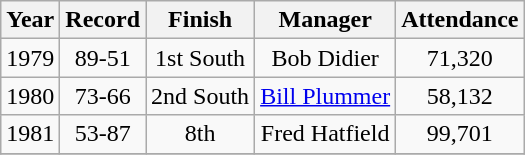<table class="wikitable" style="text-align:center">
<tr>
<th>Year</th>
<th>Record</th>
<th>Finish</th>
<th>Manager</th>
<th>Attendance</th>
</tr>
<tr>
<td>1979</td>
<td>89-51</td>
<td>1st South</td>
<td>Bob Didier</td>
<td>71,320</td>
</tr>
<tr>
<td>1980</td>
<td>73-66</td>
<td>2nd South</td>
<td><a href='#'>Bill Plummer</a></td>
<td>58,132</td>
</tr>
<tr>
<td>1981</td>
<td>53-87</td>
<td>8th</td>
<td>Fred Hatfield</td>
<td>99,701</td>
</tr>
<tr>
</tr>
</table>
